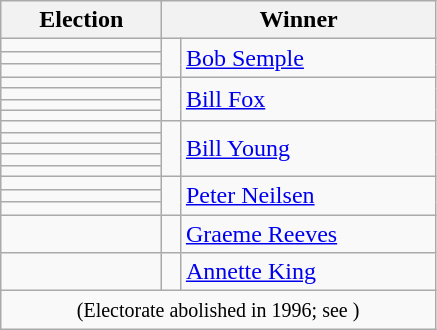<table class="wikitable">
<tr>
<th width=100>Election</th>
<th width=175 colspan=2>Winner</th>
</tr>
<tr>
<td></td>
<td rowspan=3 width=5 bgcolor=></td>
<td rowspan=3><a href='#'>Bob Semple</a></td>
</tr>
<tr>
<td></td>
</tr>
<tr>
<td></td>
</tr>
<tr>
<td></td>
<td rowspan=4 bgcolor=></td>
<td rowspan=4><a href='#'>Bill Fox</a></td>
</tr>
<tr>
<td></td>
</tr>
<tr>
<td></td>
</tr>
<tr>
<td></td>
</tr>
<tr>
<td></td>
<td rowspan=5 bgcolor=></td>
<td rowspan=5><a href='#'>Bill Young</a></td>
</tr>
<tr>
<td></td>
</tr>
<tr>
<td></td>
</tr>
<tr>
<td></td>
</tr>
<tr>
<td></td>
</tr>
<tr>
<td></td>
<td rowspan=3 bgcolor=></td>
<td rowspan=3><a href='#'>Peter Neilsen</a></td>
</tr>
<tr>
<td></td>
</tr>
<tr>
<td></td>
</tr>
<tr>
<td></td>
<td bgcolor=></td>
<td><a href='#'>Graeme Reeves</a></td>
</tr>
<tr>
<td></td>
<td bgcolor=></td>
<td><a href='#'>Annette King</a></td>
</tr>
<tr>
<td colspan=3 align=center><small>(Electorate abolished in 1996; see )</small></td>
</tr>
</table>
